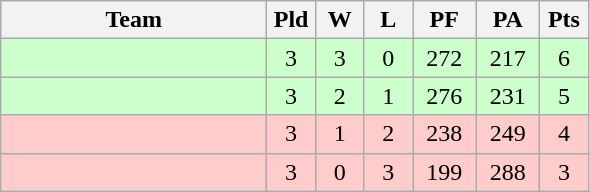<table class="wikitable" style="text-align:center;">
<tr>
<th width=170>Team</th>
<th width=25>Pld</th>
<th width=25>W</th>
<th width=25>L</th>
<th width=35>PF</th>
<th width=35>PA</th>
<th width=25>Pts</th>
</tr>
<tr bgcolor=#ccffcc>
<td align="left"></td>
<td>3</td>
<td>3</td>
<td>0</td>
<td>272</td>
<td>217</td>
<td>6</td>
</tr>
<tr bgcolor=#ccffcc>
<td align="left"></td>
<td>3</td>
<td>2</td>
<td>1</td>
<td>276</td>
<td>231</td>
<td>5</td>
</tr>
<tr bgcolor=#ffcccc>
<td align="left"></td>
<td>3</td>
<td>1</td>
<td>2</td>
<td>238</td>
<td>249</td>
<td>4</td>
</tr>
<tr bgcolor=#ffcccc>
<td align="left"></td>
<td>3</td>
<td>0</td>
<td>3</td>
<td>199</td>
<td>288</td>
<td>3</td>
</tr>
</table>
